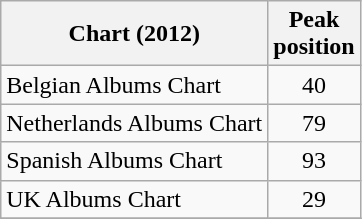<table class="wikitable sortable">
<tr>
<th>Chart (2012)</th>
<th>Peak<br>position</th>
</tr>
<tr>
<td>Belgian Albums Chart</td>
<td align="center">40</td>
</tr>
<tr>
<td>Netherlands Albums Chart</td>
<td align="center">79</td>
</tr>
<tr>
<td>Spanish Albums Chart</td>
<td align="center">93</td>
</tr>
<tr>
<td>UK Albums Chart</td>
<td align="center">29</td>
</tr>
<tr>
</tr>
</table>
